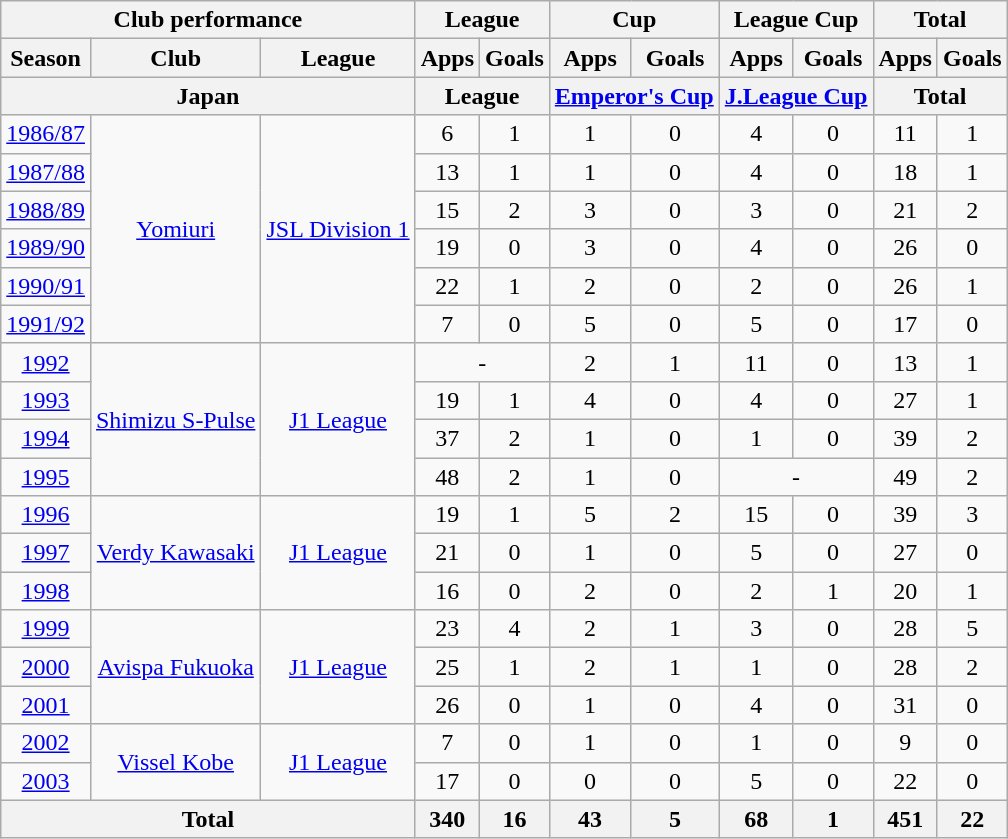<table class="wikitable" style="text-align:center;">
<tr>
<th colspan=3>Club performance</th>
<th colspan=2>League</th>
<th colspan=2>Cup</th>
<th colspan=2>League Cup</th>
<th colspan=2>Total</th>
</tr>
<tr>
<th>Season</th>
<th>Club</th>
<th>League</th>
<th>Apps</th>
<th>Goals</th>
<th>Apps</th>
<th>Goals</th>
<th>Apps</th>
<th>Goals</th>
<th>Apps</th>
<th>Goals</th>
</tr>
<tr>
<th colspan=3>Japan</th>
<th colspan=2>League</th>
<th colspan=2><a href='#'>Emperor's Cup</a></th>
<th colspan=2><a href='#'>J.League Cup</a></th>
<th colspan=2>Total</th>
</tr>
<tr>
<td><a href='#'>1986/87</a></td>
<td rowspan="6"><a href='#'>Yomiuri</a></td>
<td rowspan="6"><a href='#'>JSL Division 1</a></td>
<td>6</td>
<td>1</td>
<td>1</td>
<td>0</td>
<td>4</td>
<td>0</td>
<td>11</td>
<td>1</td>
</tr>
<tr>
<td><a href='#'>1987/88</a></td>
<td>13</td>
<td>1</td>
<td>1</td>
<td>0</td>
<td>4</td>
<td>0</td>
<td>18</td>
<td>1</td>
</tr>
<tr>
<td><a href='#'>1988/89</a></td>
<td>15</td>
<td>2</td>
<td>3</td>
<td>0</td>
<td>3</td>
<td>0</td>
<td>21</td>
<td>2</td>
</tr>
<tr>
<td><a href='#'>1989/90</a></td>
<td>19</td>
<td>0</td>
<td>3</td>
<td>0</td>
<td>4</td>
<td>0</td>
<td>26</td>
<td>0</td>
</tr>
<tr>
<td><a href='#'>1990/91</a></td>
<td>22</td>
<td>1</td>
<td>2</td>
<td>0</td>
<td>2</td>
<td>0</td>
<td>26</td>
<td>1</td>
</tr>
<tr>
<td><a href='#'>1991/92</a></td>
<td>7</td>
<td>0</td>
<td>5</td>
<td>0</td>
<td>5</td>
<td>0</td>
<td>17</td>
<td>0</td>
</tr>
<tr>
<td><a href='#'>1992</a></td>
<td rowspan="4"><a href='#'>Shimizu S-Pulse</a></td>
<td rowspan="4"><a href='#'>J1 League</a></td>
<td colspan="2">-</td>
<td>2</td>
<td>1</td>
<td>11</td>
<td>0</td>
<td>13</td>
<td>1</td>
</tr>
<tr>
<td><a href='#'>1993</a></td>
<td>19</td>
<td>1</td>
<td>4</td>
<td>0</td>
<td>4</td>
<td>0</td>
<td>27</td>
<td>1</td>
</tr>
<tr>
<td><a href='#'>1994</a></td>
<td>37</td>
<td>2</td>
<td>1</td>
<td>0</td>
<td>1</td>
<td>0</td>
<td>39</td>
<td>2</td>
</tr>
<tr>
<td><a href='#'>1995</a></td>
<td>48</td>
<td>2</td>
<td>1</td>
<td>0</td>
<td colspan="2">-</td>
<td>49</td>
<td>2</td>
</tr>
<tr>
<td><a href='#'>1996</a></td>
<td rowspan="3"><a href='#'>Verdy Kawasaki</a></td>
<td rowspan="3"><a href='#'>J1 League</a></td>
<td>19</td>
<td>1</td>
<td>5</td>
<td>2</td>
<td>15</td>
<td>0</td>
<td>39</td>
<td>3</td>
</tr>
<tr>
<td><a href='#'>1997</a></td>
<td>21</td>
<td>0</td>
<td>1</td>
<td>0</td>
<td>5</td>
<td>0</td>
<td>27</td>
<td>0</td>
</tr>
<tr>
<td><a href='#'>1998</a></td>
<td>16</td>
<td>0</td>
<td>2</td>
<td>0</td>
<td>2</td>
<td>1</td>
<td>20</td>
<td>1</td>
</tr>
<tr>
<td><a href='#'>1999</a></td>
<td rowspan="3"><a href='#'>Avispa Fukuoka</a></td>
<td rowspan="3"><a href='#'>J1 League</a></td>
<td>23</td>
<td>4</td>
<td>2</td>
<td>1</td>
<td>3</td>
<td>0</td>
<td>28</td>
<td>5</td>
</tr>
<tr>
<td><a href='#'>2000</a></td>
<td>25</td>
<td>1</td>
<td>2</td>
<td>1</td>
<td>1</td>
<td>0</td>
<td>28</td>
<td>2</td>
</tr>
<tr>
<td><a href='#'>2001</a></td>
<td>26</td>
<td>0</td>
<td>1</td>
<td>0</td>
<td>4</td>
<td>0</td>
<td>31</td>
<td>0</td>
</tr>
<tr>
<td><a href='#'>2002</a></td>
<td rowspan="2"><a href='#'>Vissel Kobe</a></td>
<td rowspan="2"><a href='#'>J1 League</a></td>
<td>7</td>
<td>0</td>
<td>1</td>
<td>0</td>
<td>1</td>
<td>0</td>
<td>9</td>
<td>0</td>
</tr>
<tr>
<td><a href='#'>2003</a></td>
<td>17</td>
<td>0</td>
<td>0</td>
<td>0</td>
<td>5</td>
<td>0</td>
<td>22</td>
<td>0</td>
</tr>
<tr>
<th colspan=3>Total</th>
<th>340</th>
<th>16</th>
<th>43</th>
<th>5</th>
<th>68</th>
<th>1</th>
<th>451</th>
<th>22</th>
</tr>
</table>
